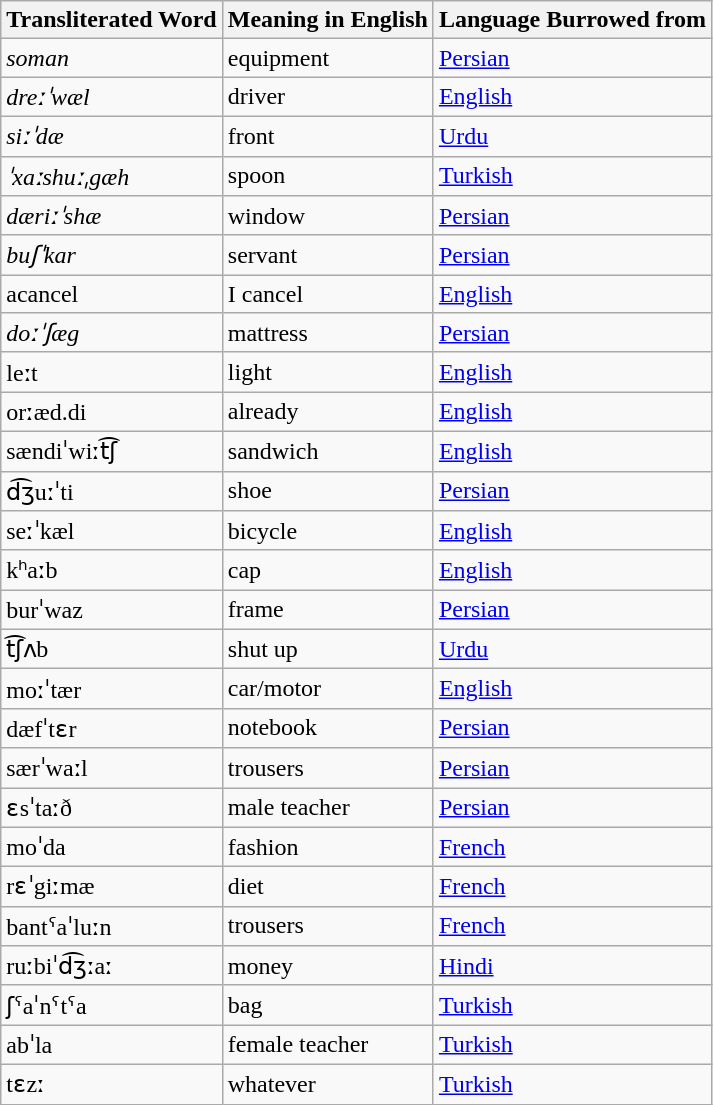<table class="wikitable sortable mw-collapsible">
<tr>
<th>Transliterated Word</th>
<th>Meaning in English</th>
<th>Language Burrowed from</th>
</tr>
<tr>
<td><em>soman</em></td>
<td>equipment</td>
<td><a href='#'>Persian</a></td>
</tr>
<tr>
<td><em>dreːˈwæl</em></td>
<td>driver</td>
<td><a href='#'>English</a></td>
</tr>
<tr>
<td><em>siːˈdæ</em></td>
<td>front</td>
<td><a href='#'>Urdu</a></td>
</tr>
<tr>
<td><em>ˈxaːshuːˌgæh</em></td>
<td>spoon</td>
<td><a href='#'>Turkish</a></td>
</tr>
<tr>
<td><em>dæriːˈshæ</em></td>
<td>window</td>
<td><a href='#'>Persian</a></td>
</tr>
<tr>
<td><em>buʃˈkar</em></td>
<td>servant</td>
<td><a href='#'>Persian</a></td>
</tr>
<tr>
<td>acancel</td>
<td>I cancel</td>
<td><a href='#'>English</a></td>
</tr>
<tr>
<td><em>doːˈʃæg</em></td>
<td>mattress</td>
<td><a href='#'>Persian</a></td>
</tr>
<tr>
<td>leːt</td>
<td>light</td>
<td><a href='#'>English</a></td>
</tr>
<tr>
<td>orːæd.di</td>
<td>already</td>
<td><a href='#'>English</a></td>
</tr>
<tr>
<td>sændiˈwiːt͡ʃ</td>
<td>sandwich</td>
<td><a href='#'>English</a></td>
</tr>
<tr>
<td>d͡ʒuːˈti</td>
<td>shoe</td>
<td><a href='#'>Persian</a></td>
</tr>
<tr>
<td>seːˈkæl</td>
<td>bicycle</td>
<td><a href='#'>English</a></td>
</tr>
<tr>
<td>kʰaːb</td>
<td>cap</td>
<td><a href='#'>English</a></td>
</tr>
<tr>
<td>burˈwaz</td>
<td>frame</td>
<td><a href='#'>Persian</a></td>
</tr>
<tr>
<td>t͡ʃʌb</td>
<td>shut up</td>
<td><a href='#'>Urdu</a></td>
</tr>
<tr>
<td>moːˈtær</td>
<td>car/motor</td>
<td><a href='#'>English</a></td>
</tr>
<tr>
<td>dæfˈtɛr</td>
<td>notebook</td>
<td><a href='#'>Persian</a></td>
</tr>
<tr>
<td>særˈwaːl</td>
<td>trousers</td>
<td><a href='#'>Persian</a></td>
</tr>
<tr>
<td>ɛsˈtaːð</td>
<td>male teacher</td>
<td><a href='#'>Persian</a></td>
</tr>
<tr>
<td>moˈda</td>
<td>fashion</td>
<td><a href='#'>French</a></td>
</tr>
<tr>
<td>rɛˈgiːmæ</td>
<td>diet</td>
<td><a href='#'>French</a></td>
</tr>
<tr>
<td>bantˤaˈluːn</td>
<td>trousers</td>
<td><a href='#'>French</a></td>
</tr>
<tr>
<td>ruːbiˈd͡ʒːaː</td>
<td>money</td>
<td><a href='#'>Hindi</a></td>
</tr>
<tr>
<td>ʃˤaˈnˤtˤa</td>
<td>bag</td>
<td><a href='#'>Turkish</a></td>
</tr>
<tr>
<td>abˈla</td>
<td>female teacher</td>
<td><a href='#'>Turkish</a></td>
</tr>
<tr>
<td>tɛzː</td>
<td>whatever</td>
<td><a href='#'>Turkish</a></td>
</tr>
</table>
